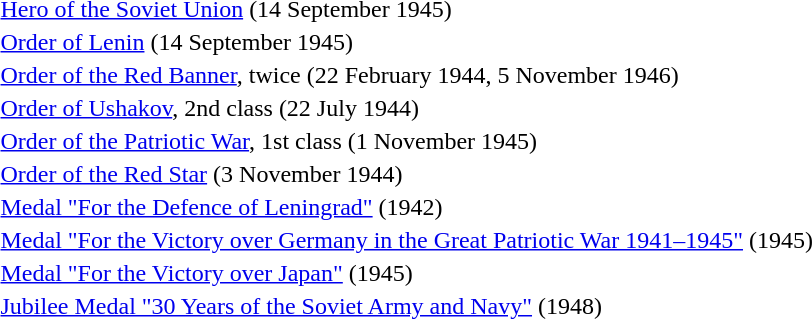<table>
<tr>
<td></td>
<td><a href='#'>Hero of the Soviet Union</a> (14 September 1945)</td>
</tr>
<tr>
<td></td>
<td><a href='#'>Order of Lenin</a> (14 September 1945)</td>
</tr>
<tr>
<td></td>
<td><a href='#'>Order of the Red Banner</a>, twice (22 February 1944, 5 November 1946)</td>
</tr>
<tr>
<td></td>
<td><a href='#'>Order of Ushakov</a>, 2nd class (22 July 1944)</td>
</tr>
<tr>
<td></td>
<td><a href='#'>Order of the Patriotic War</a>, 1st class (1 November 1945)</td>
</tr>
<tr>
<td></td>
<td><a href='#'>Order of the Red Star</a> (3 November 1944)</td>
</tr>
<tr>
<td></td>
<td><a href='#'>Medal "For the Defence of Leningrad"</a> (1942)</td>
</tr>
<tr>
<td></td>
<td><a href='#'>Medal "For the Victory over Germany in the Great Patriotic War 1941–1945"</a> (1945)</td>
</tr>
<tr>
<td></td>
<td><a href='#'>Medal "For the Victory over Japan"</a> (1945)</td>
</tr>
<tr>
<td></td>
<td><a href='#'>Jubilee Medal "30 Years of the Soviet Army and Navy"</a> (1948)</td>
</tr>
<tr>
</tr>
</table>
